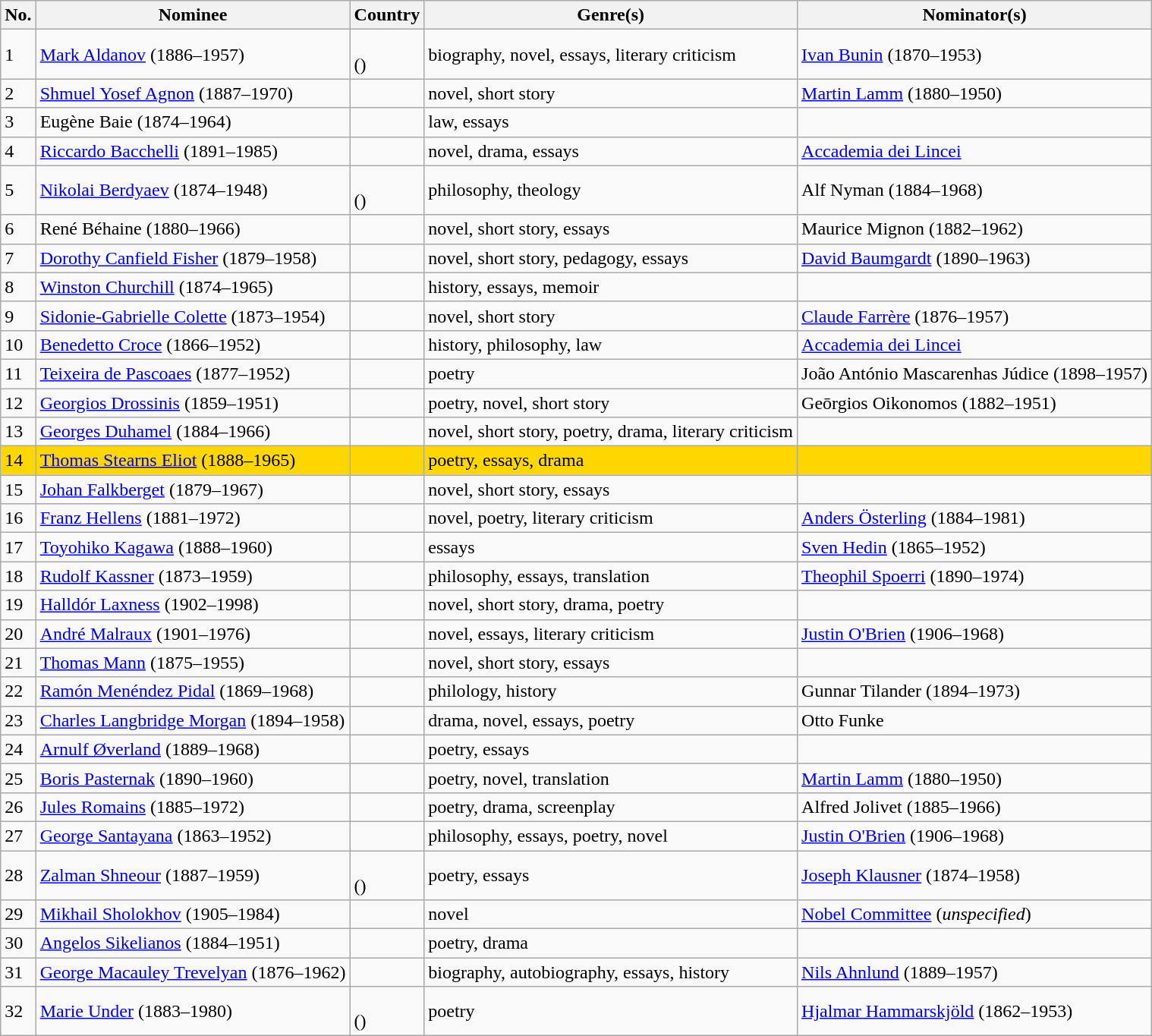<table class="sortable wikitable mw-collapsible">
<tr>
<th scope=col>No.</th>
<th scope=col>Nominee</th>
<th scope=col>Country</th>
<th scope=col>Genre(s)</th>
<th scope=col>Nominator(s)</th>
</tr>
<tr>
<td>1</td>
<td><a href='#'>Mark Aldanov</a> (1886–1957)</td>
<td><br>()<br></td>
<td>biography, novel, essays, literary criticism</td>
<td> <a href='#'>Ivan Bunin</a> (1870–1953)</td>
</tr>
<tr>
<td>2</td>
<td><a href='#'>Shmuel Yosef Agnon</a> (1887–1970)</td>
<td></td>
<td>novel, short story</td>
<td><a href='#'>Martin Lamm</a> (1880–1950)</td>
</tr>
<tr>
<td>3</td>
<td>Eugène Baie (1874–1964)</td>
<td></td>
<td>law, essays</td>
<td></td>
</tr>
<tr>
<td>4</td>
<td><a href='#'>Riccardo Bacchelli</a> (1891–1985)</td>
<td></td>
<td>novel, drama, essays</td>
<td><a href='#'>Accademia dei Lincei</a></td>
</tr>
<tr>
<td>5</td>
<td><a href='#'>Nikolai Berdyaev</a> (1874–1948)</td>
<td><br>()</td>
<td>philosophy, theology</td>
<td>Alf Nyman (1884–1968)</td>
</tr>
<tr>
<td>6</td>
<td>René Béhaine (1880–1966)</td>
<td></td>
<td>novel, short story, essays</td>
<td>Maurice Mignon (1882–1962)</td>
</tr>
<tr>
<td>7</td>
<td><a href='#'>Dorothy Canfield Fisher</a> (1879–1958)</td>
<td></td>
<td>novel, short story, pedagogy, essays</td>
<td><a href='#'>David Baumgardt</a> (1890–1963)</td>
</tr>
<tr>
<td>8</td>
<td><a href='#'>Winston Churchill</a> (1874–1965)</td>
<td></td>
<td>history, essays, memoir</td>
<td></td>
</tr>
<tr>
<td>9</td>
<td><a href='#'>Sidonie-Gabrielle Colette</a> (1873–1954)</td>
<td></td>
<td>novel, short story</td>
<td><a href='#'>Claude Farrère</a> (1876–1957)</td>
</tr>
<tr>
<td>10</td>
<td><a href='#'>Benedetto Croce</a> (1866–1952)</td>
<td></td>
<td>history, philosophy, law</td>
<td><a href='#'>Accademia dei Lincei</a></td>
</tr>
<tr>
<td>11</td>
<td><a href='#'>Teixeira de Pascoaes</a> (1877–1952)</td>
<td></td>
<td>poetry</td>
<td>João António Mascarenhas Júdice (1898–1957)</td>
</tr>
<tr>
<td>12</td>
<td><a href='#'>Georgios Drossinis</a> (1859–1951)</td>
<td></td>
<td>poetry, novel, short story</td>
<td>Geōrgios Oikonomos (1882–1951)</td>
</tr>
<tr>
<td>13</td>
<td><a href='#'>Georges Duhamel</a> (1884–1966)</td>
<td></td>
<td>novel, short story, poetry, drama, literary criticism</td>
<td></td>
</tr>
<tr>
<td style="background:gold;white-space:nowrap">14</td>
<td style="background:gold;white-space:nowrap"><a href='#'>Thomas Stearns Eliot</a> (1888–1965)</td>
<td style="background:gold;white-space:nowrap"><br></td>
<td style="background:gold;white-space:nowrap">poetry, essays, drama</td>
<td style="background:gold;white-space:nowrap"></td>
</tr>
<tr>
<td>15</td>
<td><a href='#'>Johan Falkberget</a> (1879–1967)</td>
<td></td>
<td>novel, short story, essays</td>
<td></td>
</tr>
<tr>
<td>16</td>
<td><a href='#'>Franz Hellens</a> (1881–1972)</td>
<td></td>
<td>novel, poetry, literary criticism</td>
<td><a href='#'>Anders Österling</a> (1884–1981)</td>
</tr>
<tr>
<td>17</td>
<td><a href='#'>Toyohiko Kagawa</a> (1888–1960)</td>
<td></td>
<td>essays</td>
<td><a href='#'>Sven Hedin</a> (1865–1952)</td>
</tr>
<tr>
<td>18</td>
<td><a href='#'>Rudolf Kassner</a> (1873–1959)</td>
<td></td>
<td>philosophy, essays, translation</td>
<td><a href='#'>Theophil Spoerri</a> (1890–1974)</td>
</tr>
<tr>
<td>19</td>
<td><a href='#'>Halldór Laxness</a> (1902–1998)</td>
<td></td>
<td>novel, short story, drama, poetry</td>
<td></td>
</tr>
<tr>
<td>20</td>
<td><a href='#'>André Malraux</a> (1901–1976)</td>
<td></td>
<td>novel, essays, literary criticism</td>
<td><a href='#'>Justin O'Brien</a> (1906–1968)</td>
</tr>
<tr>
<td>21</td>
<td><a href='#'>Thomas Mann</a> (1875–1955)</td>
<td></td>
<td>novel, short story, essays</td>
<td></td>
</tr>
<tr>
<td>22</td>
<td><a href='#'>Ramón Menéndez Pidal</a> (1869–1968)</td>
<td></td>
<td>philology, history</td>
<td>Gunnar Tilander (1894–1973)</td>
</tr>
<tr>
<td>23</td>
<td><a href='#'>Charles Langbridge Morgan</a> (1894–1958)</td>
<td></td>
<td>drama, novel, essays, poetry</td>
<td>Otto Funke</td>
</tr>
<tr>
<td>24</td>
<td><a href='#'>Arnulf Øverland</a> (1889–1968)</td>
<td></td>
<td>poetry, essays</td>
<td></td>
</tr>
<tr>
<td>25</td>
<td><a href='#'>Boris Pasternak</a> (1890–1960)</td>
<td></td>
<td>poetry, novel, translation</td>
<td><a href='#'>Martin Lamm</a> (1880–1950)</td>
</tr>
<tr>
<td>26</td>
<td><a href='#'>Jules Romains</a> (1885–1972)</td>
<td></td>
<td>poetry, drama, screenplay</td>
<td>Alfred Jolivet (1885–1966)</td>
</tr>
<tr>
<td>27</td>
<td><a href='#'>George Santayana</a> (1863–1952)</td>
<td><br></td>
<td>philosophy, essays, poetry, novel</td>
<td><a href='#'>Justin O'Brien</a> (1906–1968)</td>
</tr>
<tr>
<td>28</td>
<td><a href='#'>Zalman Shneour</a> (1887–1959)</td>
<td><br>()<br></td>
<td>poetry, essays</td>
<td><a href='#'>Joseph Klausner</a> (1874–1958)</td>
</tr>
<tr>
<td>29</td>
<td><a href='#'>Mikhail Sholokhov</a> (1905–1984)</td>
<td></td>
<td>novel</td>
<td><a href='#'>Nobel Committee</a> (<em>unspecified</em>)</td>
</tr>
<tr>
<td>30</td>
<td><a href='#'>Angelos Sikelianos</a> (1884–1951)</td>
<td></td>
<td>poetry, drama</td>
<td></td>
</tr>
<tr>
<td>31</td>
<td><a href='#'>George Macauley Trevelyan</a> (1876–1962)</td>
<td></td>
<td>biography, autobiography, essays, history</td>
<td><a href='#'>Nils Ahnlund</a> (1889–1957)</td>
</tr>
<tr>
<td>32</td>
<td><a href='#'>Marie Under</a> (1883–1980)</td>
<td><br>()</td>
<td>poetry</td>
<td><a href='#'>Hjalmar Hammarskjöld</a> (1862–1953)</td>
</tr>
</table>
